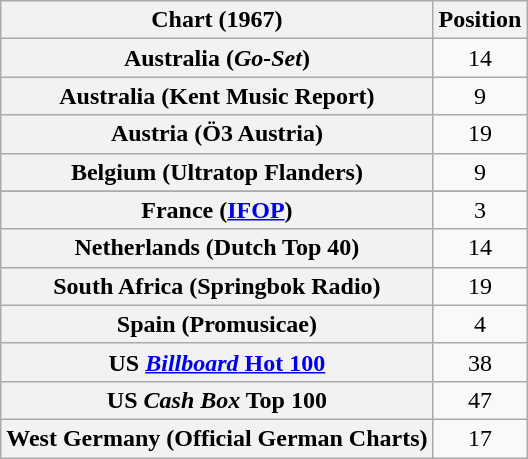<table class="wikitable sortable plainrowheaders" style="text-align:center">
<tr>
<th>Chart (1967)</th>
<th>Position</th>
</tr>
<tr>
<th scope="row">Australia (<em>Go-Set</em>)</th>
<td>14</td>
</tr>
<tr>
<th scope="row">Australia (Kent Music Report)</th>
<td>9</td>
</tr>
<tr>
<th scope="row">Austria (Ö3 Austria)</th>
<td>19</td>
</tr>
<tr>
<th scope="row">Belgium (Ultratop Flanders)</th>
<td>9</td>
</tr>
<tr>
</tr>
<tr>
<th scope="row">France (<a href='#'>IFOP</a>)</th>
<td>3</td>
</tr>
<tr>
<th scope="row">Netherlands (Dutch Top 40)</th>
<td>14</td>
</tr>
<tr>
<th scope="row">South Africa (Springbok Radio)</th>
<td>19</td>
</tr>
<tr>
<th scope="row">Spain (Promusicae)</th>
<td>4</td>
</tr>
<tr>
<th scope="row">US <a href='#'><em>Billboard</em> Hot 100</a></th>
<td>38</td>
</tr>
<tr>
<th scope="row">US <em>Cash Box</em> Top 100</th>
<td>47</td>
</tr>
<tr>
<th scope="row">West Germany (Official German Charts)</th>
<td>17</td>
</tr>
</table>
